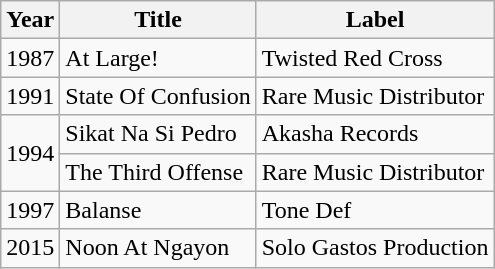<table class="wikitable">
<tr>
<th>Year</th>
<th>Title</th>
<th>Label</th>
</tr>
<tr>
<td>1987</td>
<td>At Large!</td>
<td>Twisted Red Cross</td>
</tr>
<tr>
<td>1991</td>
<td>State Of Confusion</td>
<td>Rare Music Distributor</td>
</tr>
<tr>
<td rowspan="2">1994</td>
<td>Sikat Na Si Pedro</td>
<td>Akasha Records</td>
</tr>
<tr>
<td>The Third Offense</td>
<td>Rare Music Distributor</td>
</tr>
<tr>
<td>1997</td>
<td>Balanse</td>
<td>Tone Def</td>
</tr>
<tr>
<td>2015</td>
<td>Noon At Ngayon</td>
<td>Solo Gastos Production</td>
</tr>
</table>
